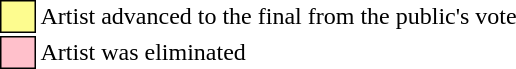<table class="toccolours" style="font-size: 100%">
<tr>
<td style="background:#fdfc8f; border:1px solid black">     </td>
<td>Artist advanced to the final from the public's vote</td>
</tr>
<tr>
<td style="background: pink; border:1px solid black">     </td>
<td>Artist was eliminated</td>
</tr>
</table>
